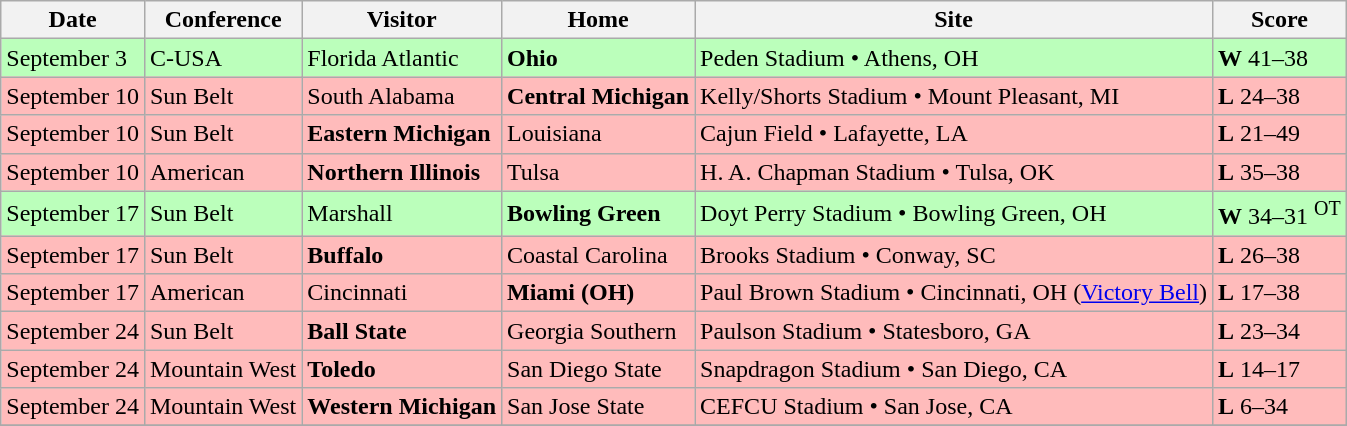<table class="wikitable">
<tr>
<th>Date</th>
<th>Conference</th>
<th>Visitor</th>
<th>Home</th>
<th>Site</th>
<th>Score</th>
</tr>
<tr style="background:#bfb;">
<td>September 3</td>
<td>C-USA</td>
<td>Florida Atlantic</td>
<td><strong>Ohio</strong></td>
<td>Peden Stadium • Athens, OH</td>
<td><strong>W</strong> 41–38</td>
</tr>
<tr style="background:#fbb;">
<td>September 10</td>
<td>Sun Belt</td>
<td>South Alabama</td>
<td><strong>Central Michigan</strong></td>
<td>Kelly/Shorts Stadium • Mount Pleasant, MI</td>
<td><strong>L</strong> 24–38</td>
</tr>
<tr style="background:#fbb;">
<td>September 10</td>
<td>Sun Belt</td>
<td><strong>Eastern Michigan</strong></td>
<td>Louisiana</td>
<td>Cajun Field • Lafayette, LA</td>
<td><strong>L</strong> 21–49</td>
</tr>
<tr style="background:#fbb;">
<td>September 10</td>
<td>American</td>
<td><strong>Northern Illinois</strong></td>
<td>Tulsa</td>
<td>H. A. Chapman Stadium • Tulsa, OK</td>
<td><strong>L</strong> 35–38</td>
</tr>
<tr style="background:#bfb;">
<td>September 17</td>
<td>Sun Belt</td>
<td>Marshall</td>
<td><strong>Bowling Green</strong></td>
<td>Doyt Perry Stadium • Bowling Green, OH</td>
<td><strong>W</strong> 34–31 <sup>OT</sup></td>
</tr>
<tr style="background:#fbb;">
<td>September 17</td>
<td>Sun Belt</td>
<td><strong>Buffalo</strong></td>
<td>Coastal Carolina</td>
<td>Brooks Stadium • Conway, SC</td>
<td><strong>L</strong> 26–38</td>
</tr>
<tr style="background:#fbb;">
<td>September 17</td>
<td>American</td>
<td>Cincinnati</td>
<td><strong>Miami (OH)</strong></td>
<td>Paul Brown Stadium • Cincinnati, OH (<a href='#'>Victory Bell</a>)</td>
<td><strong>L</strong> 17–38</td>
</tr>
<tr style="background:#fbb;">
<td>September 24</td>
<td>Sun Belt</td>
<td><strong>Ball State</strong></td>
<td>Georgia Southern</td>
<td>Paulson Stadium • Statesboro, GA</td>
<td><strong>L</strong> 23–34</td>
</tr>
<tr style="background:#fbb;">
<td>September 24</td>
<td>Mountain West</td>
<td><strong>Toledo</strong></td>
<td>San Diego State</td>
<td>Snapdragon Stadium • San Diego, CA</td>
<td><strong>L</strong> 14–17</td>
</tr>
<tr style="background:#fbb;">
<td>September 24</td>
<td>Mountain West</td>
<td><strong>Western Michigan</strong></td>
<td>San Jose State</td>
<td>CEFCU Stadium • San Jose, CA</td>
<td><strong>L</strong> 6–34</td>
</tr>
<tr>
</tr>
</table>
